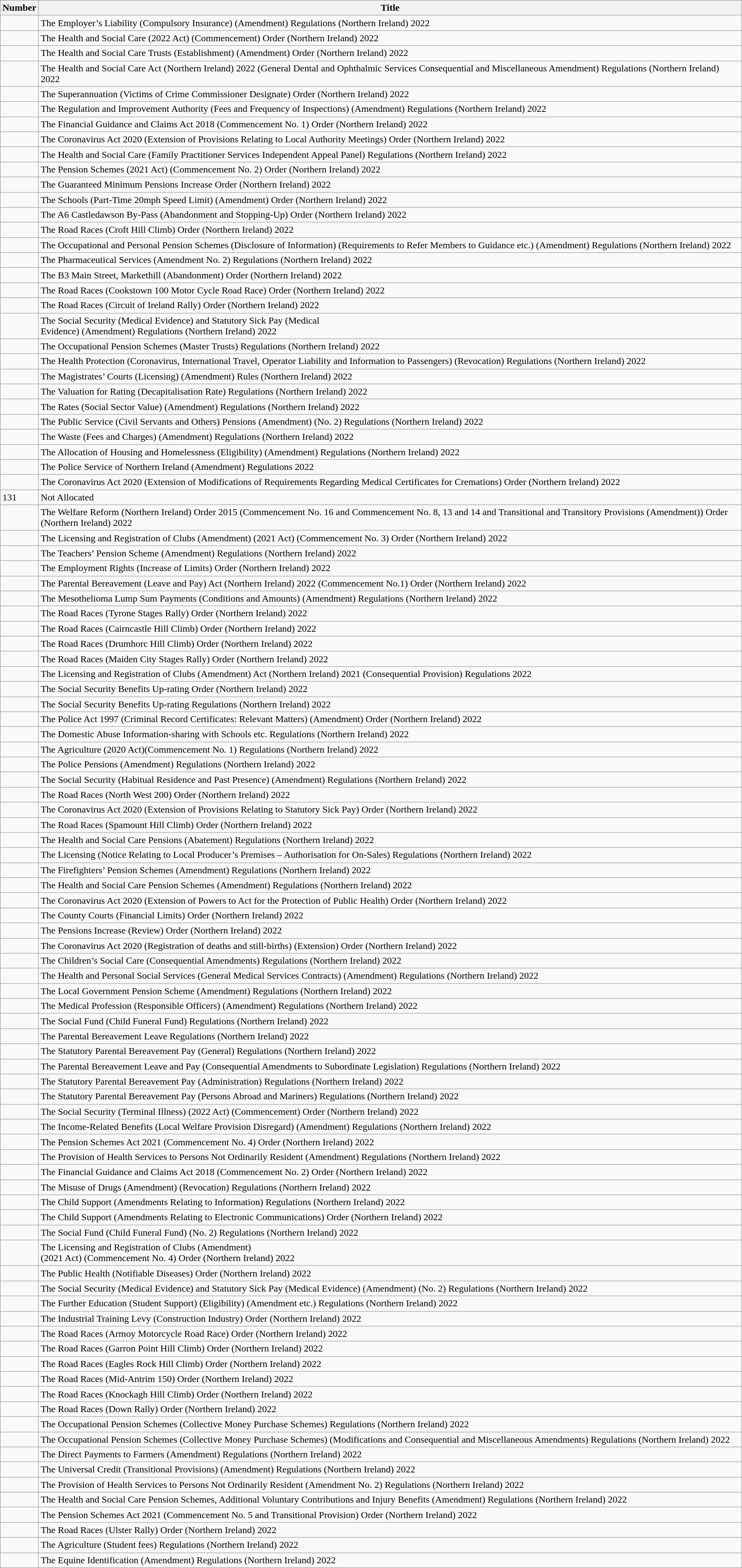<table class="wikitable collapsible">
<tr>
<th>Number</th>
<th>Title</th>
</tr>
<tr>
<td></td>
<td>The Employer’s Liability (Compulsory Insurance) (Amendment) Regulations (Northern Ireland) 2022</td>
</tr>
<tr>
<td></td>
<td>The Health and Social Care (2022 Act) (Commencement) Order (Northern Ireland) 2022</td>
</tr>
<tr>
<td></td>
<td>The Health and Social Care Trusts (Establishment) (Amendment) Order (Northern Ireland) 2022</td>
</tr>
<tr>
<td></td>
<td>The Health and Social Care Act (Northern Ireland) 2022 (General Dental and Ophthalmic Services Consequential and Miscellaneous Amendment) Regulations (Northern Ireland) 2022</td>
</tr>
<tr>
<td></td>
<td>The Superannuation (Victims of Crime Commissioner Designate) Order (Northern Ireland) 2022</td>
</tr>
<tr>
<td></td>
<td>The Regulation and Improvement Authority (Fees and Frequency of Inspections) (Amendment) Regulations (Northern Ireland) 2022</td>
</tr>
<tr>
<td></td>
<td>The Financial Guidance and Claims Act 2018 (Commencement No. 1) Order (Northern Ireland) 2022</td>
</tr>
<tr>
<td></td>
<td>The Coronavirus Act 2020 (Extension of Provisions Relating to Local Authority Meetings) Order (Northern Ireland) 2022</td>
</tr>
<tr>
<td></td>
<td>The Health and Social Care (Family Practitioner Services Independent Appeal Panel) Regulations (Northern Ireland) 2022</td>
</tr>
<tr>
<td></td>
<td>The Pension Schemes (2021 Act) (Commencement No. 2) Order (Northern Ireland) 2022</td>
</tr>
<tr>
<td></td>
<td>The Guaranteed Minimum Pensions Increase Order (Northern Ireland) 2022</td>
</tr>
<tr>
<td></td>
<td>The Schools (Part-Time 20mph Speed Limit) (Amendment) Order (Northern Ireland) 2022</td>
</tr>
<tr>
<td></td>
<td>The A6 Castledawson By-Pass (Abandonment and Stopping-Up) Order (Northern Ireland) 2022</td>
</tr>
<tr>
<td></td>
<td>The Road Races (Croft Hill Climb) Order (Northern Ireland) 2022</td>
</tr>
<tr>
<td></td>
<td>The Occupational and Personal Pension Schemes (Disclosure of Information) (Requirements to Refer Members to Guidance etc.) (Amendment) Regulations (Northern Ireland) 2022</td>
</tr>
<tr>
<td></td>
<td>The Pharmaceutical Services (Amendment No. 2) Regulations (Northern Ireland) 2022</td>
</tr>
<tr>
<td></td>
<td>The B3 Main Street, Markethill (Abandonment) Order (Northern Ireland) 2022</td>
</tr>
<tr>
<td></td>
<td>The Road Races (Cookstown 100 Motor Cycle Road Race) Order (Northern Ireland) 2022</td>
</tr>
<tr>
<td></td>
<td>The Road Races (Circuit of Ireland Rally) Order (Northern Ireland) 2022</td>
</tr>
<tr>
<td></td>
<td>The Social Security (Medical Evidence) and Statutory Sick Pay (Medical<br>Evidence) (Amendment) Regulations (Northern Ireland) 2022</td>
</tr>
<tr>
<td></td>
<td>The Occupational Pension Schemes (Master Trusts) Regulations (Northern Ireland) 2022</td>
</tr>
<tr>
<td></td>
<td>The Health Protection (Coronavirus, International Travel, Operator Liability and Information to Passengers) (Revocation) Regulations (Northern Ireland) 2022</td>
</tr>
<tr>
<td></td>
<td>The Magistrates’ Courts (Licensing) (Amendment) Rules (Northern Ireland) 2022</td>
</tr>
<tr>
<td></td>
<td>The Valuation for Rating (Decapitalisation Rate) Regulations (Northern Ireland) 2022</td>
</tr>
<tr>
<td></td>
<td>The Rates (Social Sector Value) (Amendment) Regulations (Northern Ireland) 2022</td>
</tr>
<tr>
<td></td>
<td>The Public Service (Civil Servants and Others) Pensions (Amendment) (No. 2) Regulations (Northern Ireland) 2022</td>
</tr>
<tr>
<td></td>
<td>The Waste (Fees and Charges) (Amendment) Regulations (Northern Ireland) 2022</td>
</tr>
<tr>
<td></td>
<td>The Allocation of Housing and Homelessness (Eligibility) (Amendment) Regulations (Northern Ireland) 2022</td>
</tr>
<tr>
<td></td>
<td>The Police Service of Northern Ireland (Amendment) Regulations 2022</td>
</tr>
<tr>
<td></td>
<td>The Coronavirus Act 2020 (Extension of Modifications of Requirements Regarding Medical Certificates for Cremations) Order (Northern Ireland) 2022</td>
</tr>
<tr>
<td>131</td>
<td>Not Allocated</td>
</tr>
<tr>
<td></td>
<td>The Welfare Reform (Northern Ireland) Order 2015 (Commencement No. 16 and Commencement No. 8, 13 and 14 and Transitional and Transitory Provisions (Amendment)) Order (Northern Ireland) 2022</td>
</tr>
<tr>
<td></td>
<td>The Licensing and Registration of Clubs (Amendment) (2021 Act) (Commencement No. 3) Order (Northern Ireland) 2022</td>
</tr>
<tr>
<td></td>
<td>The Teachers’ Pension Scheme (Amendment) Regulations (Northern Ireland) 2022</td>
</tr>
<tr>
<td></td>
<td>The Employment Rights (Increase of Limits) Order (Northern Ireland) 2022</td>
</tr>
<tr>
<td></td>
<td>The Parental Bereavement (Leave and Pay) Act (Northern Ireland) 2022 (Commencement No.1) Order (Northern Ireland) 2022</td>
</tr>
<tr>
<td></td>
<td>The Mesothelioma Lump Sum Payments (Conditions and Amounts) (Amendment) Regulations (Northern Ireland) 2022</td>
</tr>
<tr>
<td></td>
<td>The Road Races (Tyrone Stages Rally) Order (Northern Ireland) 2022</td>
</tr>
<tr>
<td></td>
<td>The Road Races (Cairncastle Hill Climb) Order (Northern Ireland) 2022</td>
</tr>
<tr>
<td></td>
<td>The Road Races (Drumhorc Hill Climb) Order (Northern Ireland) 2022</td>
</tr>
<tr>
<td></td>
<td>The Road Races (Maiden City Stages Rally) Order (Northern Ireland) 2022</td>
</tr>
<tr>
<td></td>
<td>The Licensing and Registration of Clubs (Amendment) Act (Northern Ireland) 2021 (Consequential Provision) Regulations 2022</td>
</tr>
<tr>
<td></td>
<td>The Social Security Benefits Up-rating Order (Northern Ireland) 2022</td>
</tr>
<tr>
<td></td>
<td>The Social Security Benefits Up-rating Regulations (Northern Ireland) 2022</td>
</tr>
<tr>
<td></td>
<td>The Police Act 1997 (Criminal Record Certificates: Relevant Matters) (Amendment) Order (Northern Ireland) 2022</td>
</tr>
<tr>
<td></td>
<td>The Domestic Abuse Information-sharing with Schools etc. Regulations (Northern Ireland) 2022</td>
</tr>
<tr>
<td></td>
<td>The Agriculture (2020 Act)(Commencement No. 1) Regulations (Northern Ireland) 2022</td>
</tr>
<tr>
<td></td>
<td>The Police Pensions (Amendment) Regulations (Northern Ireland) 2022</td>
</tr>
<tr>
<td></td>
<td>The Social Security (Habitual Residence and Past Presence) (Amendment) Regulations (Northern Ireland) 2022</td>
</tr>
<tr>
<td></td>
<td>The Road Races (North West 200) Order (Northern Ireland) 2022</td>
</tr>
<tr>
<td></td>
<td>The Coronavirus Act 2020 (Extension of Provisions Relating to Statutory Sick Pay) Order (Northern Ireland) 2022</td>
</tr>
<tr>
<td></td>
<td>The Road Races (Spamount Hill Climb) Order (Northern Ireland) 2022</td>
</tr>
<tr>
<td></td>
<td>The Health and Social Care Pensions (Abatement) Regulations (Northern Ireland) 2022</td>
</tr>
<tr>
<td></td>
<td>The Licensing (Notice Relating to Local Producer’s Premises – Authorisation for On-Sales) Regulations (Northern Ireland) 2022</td>
</tr>
<tr>
<td></td>
<td>The Firefighters’ Pension Schemes (Amendment) Regulations (Northern Ireland) 2022</td>
</tr>
<tr>
<td></td>
<td>The Health and Social Care Pension Schemes (Amendment) Regulations (Northern Ireland) 2022</td>
</tr>
<tr>
<td></td>
<td>The Coronavirus Act 2020 (Extension of Powers to Act for the Protection of Public Health) Order (Northern Ireland) 2022</td>
</tr>
<tr>
<td></td>
<td>The County Courts (Financial Limits) Order (Northern Ireland) 2022</td>
</tr>
<tr>
<td></td>
<td>The Pensions Increase (Review) Order (Northern Ireland) 2022</td>
</tr>
<tr>
<td></td>
<td>The Coronavirus Act 2020 (Registration of deaths and still-births) (Extension) Order (Northern Ireland) 2022</td>
</tr>
<tr>
<td></td>
<td>The Children’s Social Care (Consequential Amendments) Regulations (Northern Ireland) 2022</td>
</tr>
<tr>
<td></td>
<td>The Health and Personal Social Services (General Medical Services Contracts) (Amendment) Regulations (Northern Ireland) 2022</td>
</tr>
<tr>
<td></td>
<td>The Local Government Pension Scheme (Amendment) Regulations (Northern Ireland) 2022</td>
</tr>
<tr>
<td></td>
<td>The Medical Profession (Responsible Officers) (Amendment) Regulations (Northern Ireland) 2022</td>
</tr>
<tr>
<td></td>
<td>The Social Fund (Child Funeral Fund) Regulations (Northern Ireland) 2022</td>
</tr>
<tr>
<td></td>
<td>The Parental Bereavement Leave Regulations (Northern Ireland) 2022</td>
</tr>
<tr>
<td></td>
<td>The Statutory Parental Bereavement Pay (General) Regulations (Northern Ireland) 2022</td>
</tr>
<tr>
<td></td>
<td>The Parental Bereavement Leave and Pay (Consequential Amendments to Subordinate Legislation) Regulations (Northern Ireland) 2022</td>
</tr>
<tr>
<td></td>
<td>The Statutory Parental Bereavement Pay (Administration) Regulations (Northern Ireland) 2022</td>
</tr>
<tr>
<td></td>
<td>The Statutory Parental Bereavement Pay (Persons Abroad and Mariners) Regulations (Northern Ireland) 2022</td>
</tr>
<tr>
<td></td>
<td>The Social Security (Terminal Illness) (2022 Act) (Commencement) Order (Northern Ireland) 2022</td>
</tr>
<tr>
<td></td>
<td>The Income-Related Benefits (Local Welfare Provision Disregard) (Amendment) Regulations (Northern Ireland) 2022</td>
</tr>
<tr>
<td></td>
<td>The Pension Schemes Act 2021 (Commencement No. 4) Order (Northern Ireland) 2022</td>
</tr>
<tr>
<td></td>
<td>The Provision of Health Services to Persons Not Ordinarily Resident (Amendment) Regulations (Northern Ireland) 2022</td>
</tr>
<tr>
<td></td>
<td>The Financial Guidance and Claims Act 2018 (Commencement No. 2) Order (Northern Ireland) 2022</td>
</tr>
<tr>
<td></td>
<td>The Misuse of Drugs (Amendment) (Revocation) Regulations (Northern Ireland) 2022</td>
</tr>
<tr>
<td></td>
<td>The Child Support (Amendments Relating to Information) Regulations (Northern Ireland) 2022</td>
</tr>
<tr>
<td></td>
<td>The Child Support (Amendments Relating to Electronic Communications) Order (Northern Ireland) 2022</td>
</tr>
<tr>
<td></td>
<td>The Social Fund (Child Funeral Fund) (No. 2) Regulations (Northern Ireland) 2022</td>
</tr>
<tr>
<td></td>
<td>The Licensing and Registration of Clubs (Amendment)<br>(2021 Act) (Commencement No. 4) Order (Northern Ireland) 2022</td>
</tr>
<tr>
<td></td>
<td>The Public Health (Notifiable Diseases) Order (Northern Ireland) 2022</td>
</tr>
<tr>
<td></td>
<td>The Social Security (Medical Evidence) and Statutory Sick Pay (Medical Evidence) (Amendment) (No. 2) Regulations (Northern Ireland) 2022</td>
</tr>
<tr>
<td></td>
<td>The Further Education (Student Support) (Eligibility) (Amendment etc.) Regulations (Northern Ireland) 2022</td>
</tr>
<tr>
<td></td>
<td>The Industrial Training Levy (Construction Industry) Order (Northern Ireland) 2022</td>
</tr>
<tr>
<td></td>
<td>The Road Races (Armoy Motorcycle Road Race) Order (Northern Ireland) 2022</td>
</tr>
<tr>
<td></td>
<td>The Road Races (Garron Point Hill Climb) Order (Northern Ireland) 2022</td>
</tr>
<tr>
<td></td>
<td>The Road Races (Eagles Rock Hill Climb) Order (Northern Ireland) 2022</td>
</tr>
<tr>
<td></td>
<td>The Road Races (Mid-Antrim 150) Order (Northern Ireland) 2022</td>
</tr>
<tr>
<td></td>
<td>The Road Races (Knockagh Hill Climb) Order (Northern Ireland) 2022</td>
</tr>
<tr>
<td></td>
<td>The Road Races (Down Rally) Order (Northern Ireland) 2022</td>
</tr>
<tr>
<td></td>
<td>The Occupational Pension Schemes (Collective Money Purchase Schemes) Regulations (Northern Ireland) 2022</td>
</tr>
<tr>
<td></td>
<td>The Occupational Pension Schemes (Collective Money Purchase Schemes) (Modifications and Consequential and Miscellaneous Amendments) Regulations (Northern Ireland) 2022</td>
</tr>
<tr>
<td></td>
<td>The Direct Payments to Farmers (Amendment) Regulations (Northern Ireland) 2022</td>
</tr>
<tr>
<td></td>
<td>The Universal Credit (Transitional Provisions) (Amendment) Regulations (Northern Ireland) 2022</td>
</tr>
<tr>
<td></td>
<td>The Provision of Health Services to Persons Not Ordinarily Resident (Amendment No. 2) Regulations (Northern Ireland) 2022</td>
</tr>
<tr>
<td></td>
<td>The Health and Social Care Pension Schemes, Additional Voluntary Contributions and Injury Benefits (Amendment) Regulations (Northern Ireland) 2022</td>
</tr>
<tr>
<td></td>
<td>The Pension Schemes Act 2021 (Commencement No. 5 and Transitional Provision) Order (Northern Ireland) 2022</td>
</tr>
<tr>
<td></td>
<td>The Road Races (Ulster Rally) Order (Northern Ireland) 2022</td>
</tr>
<tr>
<td></td>
<td>The Agriculture (Student fees) Regulations (Northern Ireland) 2022</td>
</tr>
<tr>
<td></td>
<td>The Equine Identification (Amendment) Regulations (Northern Ireland) 2022</td>
</tr>
</table>
